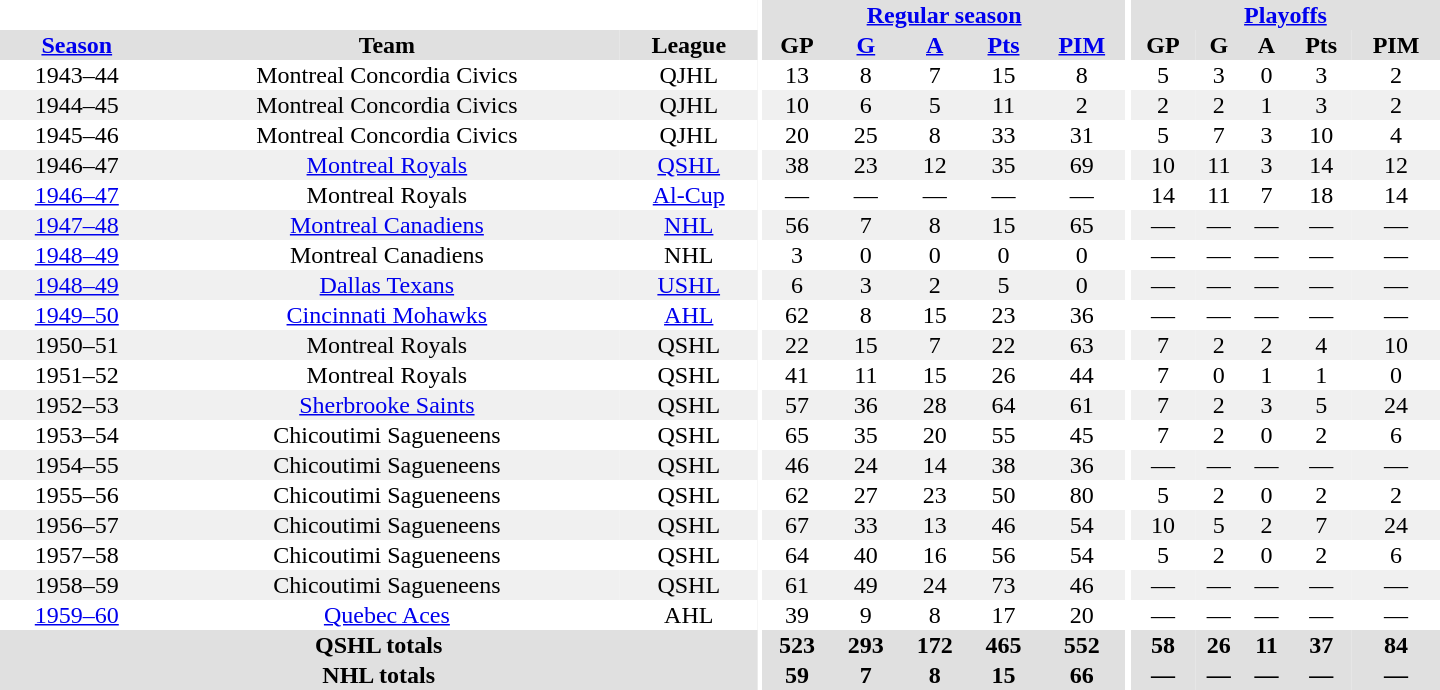<table border="0" cellpadding="1" cellspacing="0" style="text-align:center; width:60em">
<tr bgcolor="#e0e0e0">
<th colspan="3" bgcolor="#ffffff"></th>
<th rowspan="100" bgcolor="#ffffff"></th>
<th colspan="5"><a href='#'>Regular season</a></th>
<th rowspan="100" bgcolor="#ffffff"></th>
<th colspan="5"><a href='#'>Playoffs</a></th>
</tr>
<tr bgcolor="#e0e0e0">
<th><a href='#'>Season</a></th>
<th>Team</th>
<th>League</th>
<th>GP</th>
<th><a href='#'>G</a></th>
<th><a href='#'>A</a></th>
<th><a href='#'>Pts</a></th>
<th><a href='#'>PIM</a></th>
<th>GP</th>
<th>G</th>
<th>A</th>
<th>Pts</th>
<th>PIM</th>
</tr>
<tr>
<td>1943–44</td>
<td>Montreal Concordia Civics</td>
<td>QJHL</td>
<td>13</td>
<td>8</td>
<td>7</td>
<td>15</td>
<td>8</td>
<td>5</td>
<td>3</td>
<td>0</td>
<td>3</td>
<td>2</td>
</tr>
<tr bgcolor="#f0f0f0">
<td>1944–45</td>
<td>Montreal Concordia Civics</td>
<td>QJHL</td>
<td>10</td>
<td>6</td>
<td>5</td>
<td>11</td>
<td>2</td>
<td>2</td>
<td>2</td>
<td>1</td>
<td>3</td>
<td>2</td>
</tr>
<tr>
<td>1945–46</td>
<td>Montreal Concordia Civics</td>
<td>QJHL</td>
<td>20</td>
<td>25</td>
<td>8</td>
<td>33</td>
<td>31</td>
<td>5</td>
<td>7</td>
<td>3</td>
<td>10</td>
<td>4</td>
</tr>
<tr bgcolor="#f0f0f0">
<td>1946–47</td>
<td><a href='#'>Montreal Royals</a></td>
<td><a href='#'>QSHL</a></td>
<td>38</td>
<td>23</td>
<td>12</td>
<td>35</td>
<td>69</td>
<td>10</td>
<td>11</td>
<td>3</td>
<td>14</td>
<td>12</td>
</tr>
<tr>
<td><a href='#'>1946–47</a></td>
<td>Montreal Royals</td>
<td><a href='#'>Al-Cup</a></td>
<td>—</td>
<td>—</td>
<td>—</td>
<td>—</td>
<td>—</td>
<td>14</td>
<td>11</td>
<td>7</td>
<td>18</td>
<td>14</td>
</tr>
<tr bgcolor="#f0f0f0">
<td><a href='#'>1947–48</a></td>
<td><a href='#'>Montreal Canadiens</a></td>
<td><a href='#'>NHL</a></td>
<td>56</td>
<td>7</td>
<td>8</td>
<td>15</td>
<td>65</td>
<td>—</td>
<td>—</td>
<td>—</td>
<td>—</td>
<td>—</td>
</tr>
<tr>
<td><a href='#'>1948–49</a></td>
<td>Montreal Canadiens</td>
<td>NHL</td>
<td>3</td>
<td>0</td>
<td>0</td>
<td>0</td>
<td>0</td>
<td>—</td>
<td>—</td>
<td>—</td>
<td>—</td>
<td>—</td>
</tr>
<tr bgcolor="#f0f0f0">
<td><a href='#'>1948–49</a></td>
<td><a href='#'>Dallas Texans</a></td>
<td><a href='#'>USHL</a></td>
<td>6</td>
<td>3</td>
<td>2</td>
<td>5</td>
<td>0</td>
<td>—</td>
<td>—</td>
<td>—</td>
<td>—</td>
<td>—</td>
</tr>
<tr>
<td><a href='#'>1949–50</a></td>
<td><a href='#'>Cincinnati Mohawks</a></td>
<td><a href='#'>AHL</a></td>
<td>62</td>
<td>8</td>
<td>15</td>
<td>23</td>
<td>36</td>
<td>—</td>
<td>—</td>
<td>—</td>
<td>—</td>
<td>—</td>
</tr>
<tr bgcolor="#f0f0f0">
<td>1950–51</td>
<td>Montreal Royals</td>
<td>QSHL</td>
<td>22</td>
<td>15</td>
<td>7</td>
<td>22</td>
<td>63</td>
<td>7</td>
<td>2</td>
<td>2</td>
<td>4</td>
<td>10</td>
</tr>
<tr>
<td>1951–52</td>
<td>Montreal Royals</td>
<td>QSHL</td>
<td>41</td>
<td>11</td>
<td>15</td>
<td>26</td>
<td>44</td>
<td>7</td>
<td>0</td>
<td>1</td>
<td>1</td>
<td>0</td>
</tr>
<tr bgcolor="#f0f0f0">
<td>1952–53</td>
<td><a href='#'>Sherbrooke Saints</a></td>
<td>QSHL</td>
<td>57</td>
<td>36</td>
<td>28</td>
<td>64</td>
<td>61</td>
<td>7</td>
<td>2</td>
<td>3</td>
<td>5</td>
<td>24</td>
</tr>
<tr>
<td>1953–54</td>
<td>Chicoutimi Sagueneens</td>
<td>QSHL</td>
<td>65</td>
<td>35</td>
<td>20</td>
<td>55</td>
<td>45</td>
<td>7</td>
<td>2</td>
<td>0</td>
<td>2</td>
<td>6</td>
</tr>
<tr bgcolor="#f0f0f0">
<td>1954–55</td>
<td>Chicoutimi Sagueneens</td>
<td>QSHL</td>
<td>46</td>
<td>24</td>
<td>14</td>
<td>38</td>
<td>36</td>
<td>—</td>
<td>—</td>
<td>—</td>
<td>—</td>
<td>—</td>
</tr>
<tr>
<td>1955–56</td>
<td>Chicoutimi Sagueneens</td>
<td>QSHL</td>
<td>62</td>
<td>27</td>
<td>23</td>
<td>50</td>
<td>80</td>
<td>5</td>
<td>2</td>
<td>0</td>
<td>2</td>
<td>2</td>
</tr>
<tr bgcolor="#f0f0f0">
<td>1956–57</td>
<td>Chicoutimi Sagueneens</td>
<td>QSHL</td>
<td>67</td>
<td>33</td>
<td>13</td>
<td>46</td>
<td>54</td>
<td>10</td>
<td>5</td>
<td>2</td>
<td>7</td>
<td>24</td>
</tr>
<tr>
<td>1957–58</td>
<td>Chicoutimi Sagueneens</td>
<td>QSHL</td>
<td>64</td>
<td>40</td>
<td>16</td>
<td>56</td>
<td>54</td>
<td>5</td>
<td>2</td>
<td>0</td>
<td>2</td>
<td>6</td>
</tr>
<tr bgcolor="#f0f0f0">
<td>1958–59</td>
<td>Chicoutimi Sagueneens</td>
<td>QSHL</td>
<td>61</td>
<td>49</td>
<td>24</td>
<td>73</td>
<td>46</td>
<td>—</td>
<td>—</td>
<td>—</td>
<td>—</td>
<td>—</td>
</tr>
<tr>
<td><a href='#'>1959–60</a></td>
<td><a href='#'>Quebec Aces</a></td>
<td>AHL</td>
<td>39</td>
<td>9</td>
<td>8</td>
<td>17</td>
<td>20</td>
<td>—</td>
<td>—</td>
<td>—</td>
<td>—</td>
<td>—</td>
</tr>
<tr bgcolor="#e0e0e0">
<th colspan="3">QSHL totals</th>
<th>523</th>
<th>293</th>
<th>172</th>
<th>465</th>
<th>552</th>
<th>58</th>
<th>26</th>
<th>11</th>
<th>37</th>
<th>84</th>
</tr>
<tr bgcolor="#e0e0e0">
<th colspan="3">NHL totals</th>
<th>59</th>
<th>7</th>
<th>8</th>
<th>15</th>
<th>66</th>
<th>—</th>
<th>—</th>
<th>—</th>
<th>—</th>
<th>—</th>
</tr>
</table>
